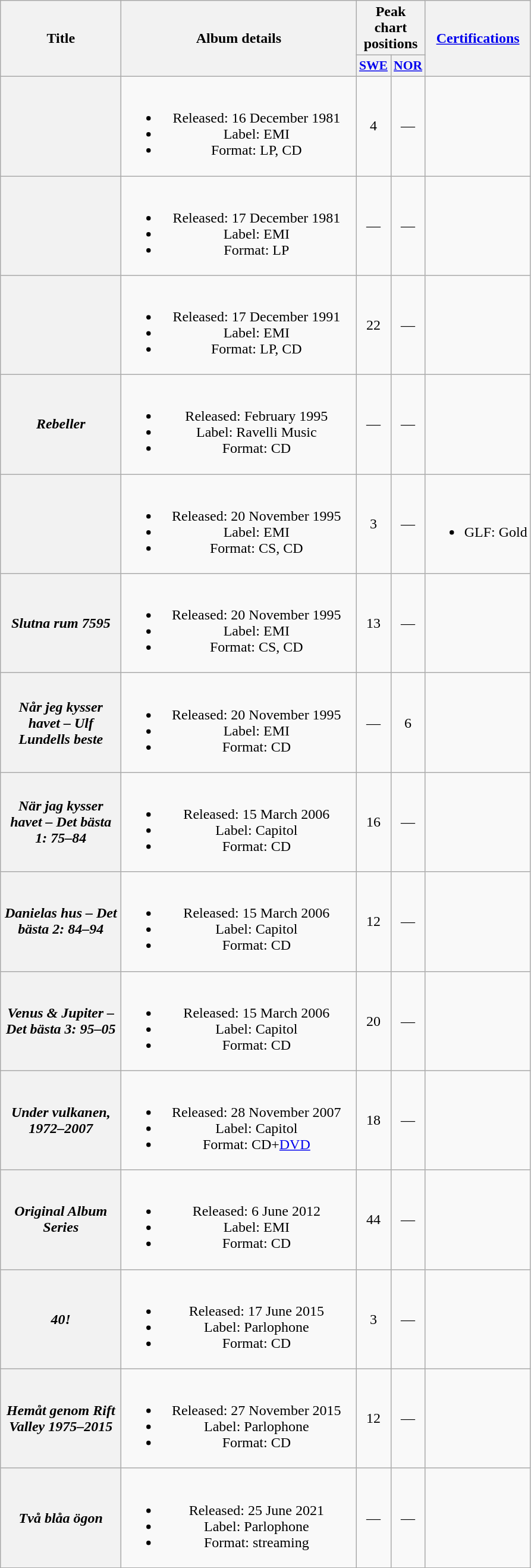<table class="wikitable plainrowheaders" style="text-align:center;" border="1">
<tr>
<th scope="col" rowspan="2" style="width:8em;">Title</th>
<th scope="col" rowspan="2" style="width:16em;">Album details</th>
<th scope="col" colspan="2">Peak chart positions</th>
<th scope="col" rowspan="2"><a href='#'>Certifications</a></th>
</tr>
<tr>
<th scope="col" style="width:2.2em;font-size:90%;"><a href='#'>SWE</a><br></th>
<th scope="col" style="width:2.2em;font-size:90%;"><a href='#'>NOR</a><br></th>
</tr>
<tr>
<th scope="row"><em></em></th>
<td><br><ul><li>Released: 16 December 1981</li><li>Label: EMI</li><li>Format: LP, CD</li></ul></td>
<td>4</td>
<td>—</td>
<td></td>
</tr>
<tr>
<th scope="row"><em></em></th>
<td><br><ul><li>Released: 17 December 1981</li><li>Label: EMI</li><li>Format: LP</li></ul></td>
<td>—</td>
<td>—</td>
<td></td>
</tr>
<tr>
<th scope="row"><em></em></th>
<td><br><ul><li>Released: 17 December 1991</li><li>Label: EMI</li><li>Format: LP, CD</li></ul></td>
<td>22</td>
<td>—</td>
<td></td>
</tr>
<tr>
<th scope="row"><em>Rebeller</em></th>
<td><br><ul><li>Released: February 1995</li><li>Label: Ravelli Music</li><li>Format: CD</li></ul></td>
<td>—</td>
<td>—</td>
<td></td>
</tr>
<tr>
<th scope="row"><em></em></th>
<td><br><ul><li>Released: 20 November 1995</li><li>Label: EMI</li><li>Format: CS, CD</li></ul></td>
<td>3</td>
<td>—</td>
<td><br><ul><li>GLF: Gold</li></ul></td>
</tr>
<tr>
<th scope="row"><em>Slutna rum 7595</em></th>
<td><br><ul><li>Released: 20 November 1995</li><li>Label: EMI</li><li>Format: CS, CD</li></ul></td>
<td>13</td>
<td>—</td>
<td></td>
</tr>
<tr>
<th scope="row"><em>Når jeg kysser havet – Ulf Lundells beste</em></th>
<td><br><ul><li>Released: 20 November 1995</li><li>Label: EMI</li><li>Format: CD</li></ul></td>
<td>—</td>
<td>6</td>
<td></td>
</tr>
<tr>
<th scope="row"><em>När jag kysser havet – Det bästa 1: 75–84</em></th>
<td><br><ul><li>Released: 15 March 2006</li><li>Label: Capitol</li><li>Format: CD</li></ul></td>
<td>16</td>
<td>—</td>
<td></td>
</tr>
<tr>
<th scope="row"><em>Danielas hus – Det bästa 2: 84–94</em></th>
<td><br><ul><li>Released: 15 March 2006</li><li>Label: Capitol</li><li>Format: CD</li></ul></td>
<td>12</td>
<td>—</td>
<td></td>
</tr>
<tr>
<th scope="row"><em>Venus & Jupiter – Det bästa 3: 95–05</em></th>
<td><br><ul><li>Released: 15 March 2006</li><li>Label: Capitol</li><li>Format: CD</li></ul></td>
<td>20</td>
<td>—</td>
<td></td>
</tr>
<tr>
<th scope="row"><em>Under vulkanen, 1972–2007</em></th>
<td><br><ul><li>Released: 28 November 2007</li><li>Label: Capitol</li><li>Format: CD+<a href='#'>DVD</a></li></ul></td>
<td>18</td>
<td>—</td>
<td></td>
</tr>
<tr>
<th scope="row"><em>Original Album Series</em></th>
<td><br><ul><li>Released: 6 June 2012</li><li>Label: EMI</li><li>Format: CD</li></ul></td>
<td>44</td>
<td>—</td>
<td></td>
</tr>
<tr>
<th scope="row"><em>40!</em></th>
<td><br><ul><li>Released: 17 June 2015</li><li>Label: Parlophone</li><li>Format: CD</li></ul></td>
<td>3</td>
<td>—</td>
<td></td>
</tr>
<tr>
<th scope="row"><em>Hemåt genom Rift Valley 1975–2015</em></th>
<td><br><ul><li>Released: 27 November 2015</li><li>Label: Parlophone</li><li>Format: CD</li></ul></td>
<td>12</td>
<td>—</td>
<td></td>
</tr>
<tr>
<th scope="row"><em>Två blåa ögon</em></th>
<td><br><ul><li>Released: 25 June 2021</li><li>Label: Parlophone</li><li>Format: streaming</li></ul></td>
<td>—</td>
<td>—</td>
<td></td>
</tr>
</table>
